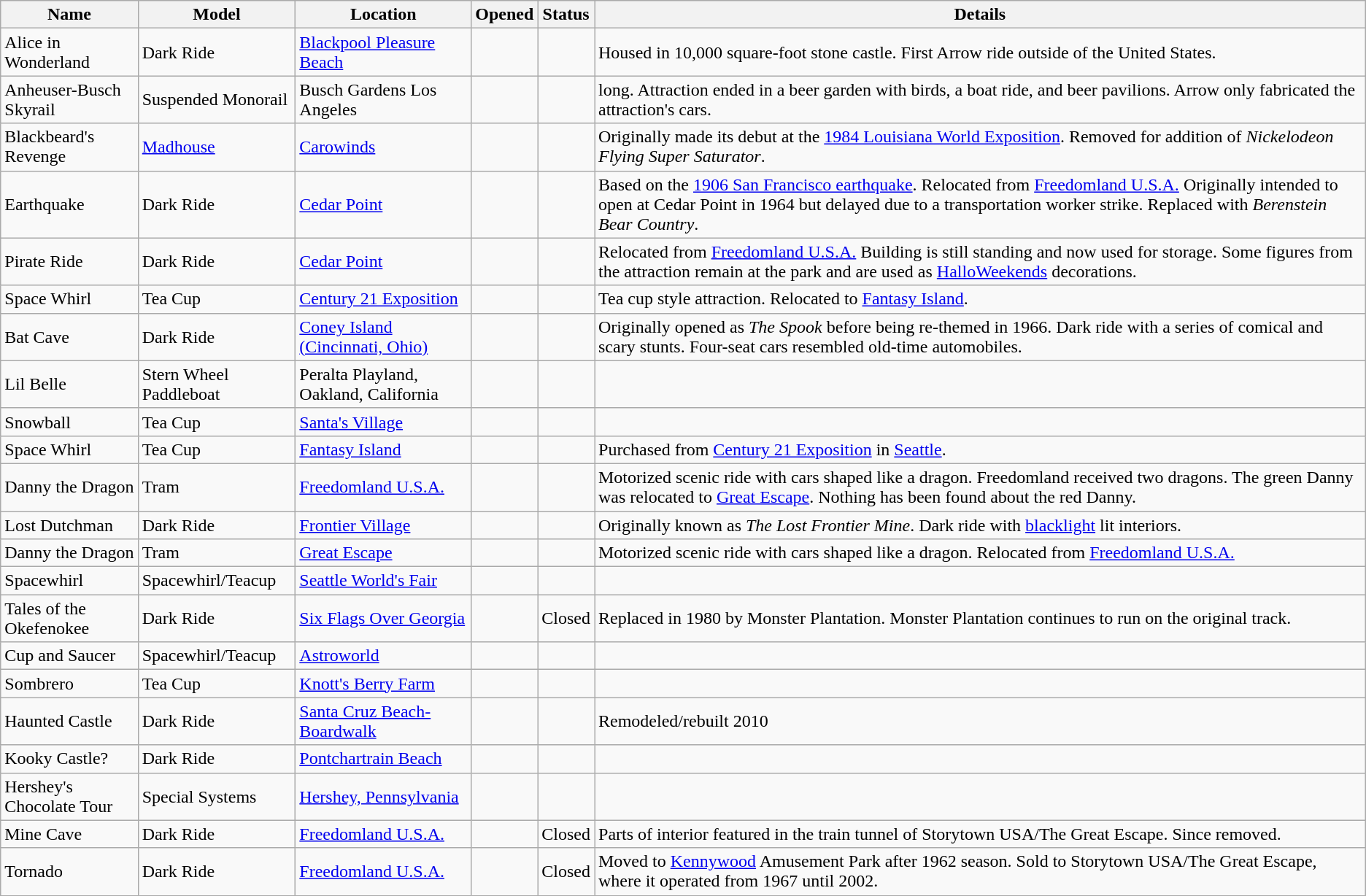<table class= "wikitable sortable">
<tr>
<th>Name</th>
<th>Model</th>
<th>Location</th>
<th>Opened</th>
<th>Status</th>
<th>Details</th>
</tr>
<tr>
<td>Alice in Wonderland</td>
<td>Dark Ride</td>
<td><a href='#'>Blackpool Pleasure Beach</a></td>
<td></td>
<td></td>
<td>Housed in 10,000 square-foot stone castle. First Arrow ride outside of the United States.</td>
</tr>
<tr>
<td>Anheuser-Busch Skyrail</td>
<td>Suspended Monorail</td>
<td>Busch Gardens Los Angeles</td>
<td></td>
<td></td>
<td> long. Attraction ended in a  beer garden with birds, a boat ride, and beer pavilions. Arrow only fabricated the attraction's cars.</td>
</tr>
<tr>
<td>Blackbeard's Revenge</td>
<td><a href='#'>Madhouse</a></td>
<td><a href='#'>Carowinds</a></td>
<td></td>
<td></td>
<td>Originally made its debut at the <a href='#'>1984 Louisiana World Exposition</a>. Removed for addition of <em>Nickelodeon Flying Super Saturator</em>.</td>
</tr>
<tr>
<td>Earthquake</td>
<td>Dark Ride</td>
<td><a href='#'>Cedar Point</a></td>
<td></td>
<td></td>
<td>Based on the <a href='#'>1906 San Francisco earthquake</a>. Relocated from <a href='#'>Freedomland U.S.A.</a> Originally intended to open at Cedar Point in 1964 but delayed due to a transportation worker strike. Replaced with <em>Berenstein Bear Country</em>.</td>
</tr>
<tr>
<td>Pirate Ride</td>
<td>Dark Ride</td>
<td><a href='#'>Cedar Point</a></td>
<td></td>
<td></td>
<td>Relocated from <a href='#'>Freedomland U.S.A.</a> Building is still standing and now used for storage. Some figures from the attraction remain at the park and are used as <a href='#'>HalloWeekends</a> decorations.</td>
</tr>
<tr>
<td>Space Whirl</td>
<td>Tea Cup</td>
<td><a href='#'>Century 21 Exposition</a></td>
<td></td>
<td></td>
<td>Tea cup style attraction. Relocated to <a href='#'>Fantasy Island</a>.</td>
</tr>
<tr>
<td>Bat Cave</td>
<td>Dark Ride</td>
<td><a href='#'>Coney Island (Cincinnati, Ohio)</a></td>
<td></td>
<td></td>
<td>Originally opened as <em>The Spook</em> before being re-themed in 1966. Dark ride with a series of comical and scary stunts. Four-seat cars resembled old-time automobiles.</td>
</tr>
<tr>
<td {Sort>Lil Belle</td>
<td>Stern Wheel Paddleboat</td>
<td>Peralta Playland, Oakland, California</td>
<td></td>
<td></td>
<td></td>
</tr>
<tr>
<td>Snowball</td>
<td>Tea Cup</td>
<td><a href='#'>Santa's Village</a></td>
<td></td>
<td></td>
<td></td>
</tr>
<tr>
<td>Space Whirl</td>
<td>Tea Cup</td>
<td><a href='#'>Fantasy Island</a></td>
<td></td>
<td></td>
<td>Purchased from <a href='#'>Century 21 Exposition</a> in <a href='#'>Seattle</a>.</td>
</tr>
<tr>
<td>Danny the Dragon</td>
<td>Tram</td>
<td><a href='#'>Freedomland U.S.A.</a></td>
<td></td>
<td></td>
<td>Motorized scenic ride with cars shaped like a dragon. Freedomland received two dragons. The green Danny was relocated to <a href='#'>Great Escape</a>. Nothing has been found about the red Danny.</td>
</tr>
<tr>
<td>Lost Dutchman</td>
<td>Dark Ride</td>
<td><a href='#'>Frontier Village</a></td>
<td></td>
<td></td>
<td>Originally known as <em>The Lost Frontier Mine</em>. Dark ride with <a href='#'>blacklight</a> lit interiors.</td>
</tr>
<tr>
<td>Danny the Dragon</td>
<td>Tram</td>
<td><a href='#'>Great Escape</a></td>
<td></td>
<td></td>
<td>Motorized scenic ride with cars shaped like a dragon. Relocated from <a href='#'>Freedomland U.S.A.</a></td>
</tr>
<tr>
<td>Spacewhirl</td>
<td>Spacewhirl/Teacup</td>
<td><a href='#'>Seattle World's Fair</a></td>
<td></td>
<td></td>
<td></td>
</tr>
<tr>
<td>Tales of the Okefenokee</td>
<td>Dark Ride</td>
<td><a href='#'>Six Flags Over Georgia</a></td>
<td></td>
<td>Closed</td>
<td>Replaced in 1980 by Monster Plantation. Monster Plantation continues to run on the original track.</td>
</tr>
<tr>
<td>Cup and Saucer</td>
<td>Spacewhirl/Teacup</td>
<td><a href='#'>Astroworld</a></td>
<td></td>
<td></td>
<td></td>
</tr>
<tr>
<td>Sombrero</td>
<td>Tea Cup</td>
<td><a href='#'>Knott's Berry Farm</a></td>
<td></td>
<td></td>
<td></td>
</tr>
<tr>
<td>Haunted Castle</td>
<td>Dark Ride</td>
<td><a href='#'>Santa Cruz Beach-Boardwalk</a></td>
<td></td>
<td></td>
<td>Remodeled/rebuilt 2010</td>
</tr>
<tr>
<td>Kooky Castle?</td>
<td>Dark Ride</td>
<td><a href='#'>Pontchartrain Beach</a></td>
<td></td>
<td></td>
<td></td>
</tr>
<tr>
<td>Hershey's Chocolate Tour</td>
<td>Special Systems</td>
<td><a href='#'>Hershey, Pennsylvania</a></td>
<td></td>
<td></td>
<td></td>
</tr>
<tr>
<td>Mine Cave</td>
<td>Dark Ride</td>
<td><a href='#'>Freedomland U.S.A.</a></td>
<td></td>
<td>Closed</td>
<td>Parts of interior featured in the train tunnel of Storytown USA/The Great Escape. Since removed.</td>
</tr>
<tr>
<td>Tornado</td>
<td>Dark Ride</td>
<td><a href='#'>Freedomland U.S.A.</a></td>
<td></td>
<td>Closed</td>
<td>Moved to <a href='#'>Kennywood</a> Amusement Park after 1962 season. Sold to Storytown USA/The Great Escape, where it operated from 1967 until 2002.</td>
</tr>
</table>
